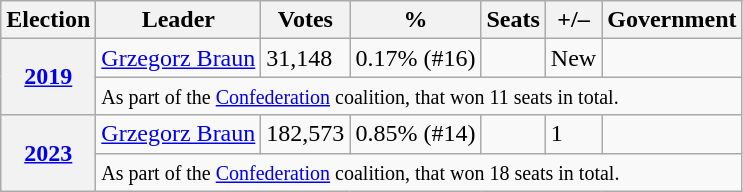<table class="wikitable">
<tr>
<th>Election</th>
<th>Leader</th>
<th>Votes</th>
<th>%</th>
<th>Seats</th>
<th>+/–</th>
<th>Government</th>
</tr>
<tr>
<th rowspan=2><a href='#'>2019</a></th>
<td><a href='#'>Grzegorz Braun</a></td>
<td>31,148</td>
<td>0.17% (#16)</td>
<td></td>
<td>New</td>
<td></td>
</tr>
<tr>
<td colspan="6"><small>As part of the <a href='#'>Confederation</a> coalition, that won 11 seats in total.</small></td>
</tr>
<tr>
<th rowspan=2><a href='#'>2023</a></th>
<td><a href='#'>Grzegorz Braun</a></td>
<td>182,573</td>
<td>0.85% (#14)</td>
<td></td>
<td> 1</td>
<td></td>
</tr>
<tr>
<td colspan="6"><small>As part of the <a href='#'>Confederation</a> coalition, that won 18 seats in total.</small></td>
</tr>
</table>
